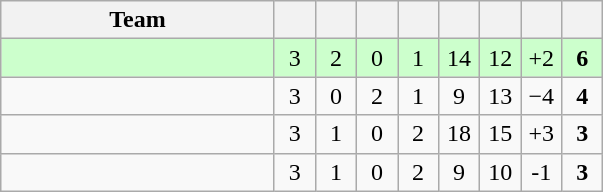<table class="wikitable" style="text-align: center;">
<tr>
<th width="175">Team</th>
<th width="20"></th>
<th width="20"></th>
<th width="20"></th>
<th width="20"></th>
<th width="20"></th>
<th width="20"></th>
<th width="20"></th>
<th width="20"></th>
</tr>
<tr bgcolor="#ccffcc">
<td align=left></td>
<td>3</td>
<td>2</td>
<td>0</td>
<td>1</td>
<td>14</td>
<td>12</td>
<td>+2</td>
<td><strong>6</strong></td>
</tr>
<tr>
<td align=left></td>
<td>3</td>
<td>0</td>
<td>2</td>
<td>1</td>
<td>9</td>
<td>13</td>
<td>−4</td>
<td><strong>4</strong></td>
</tr>
<tr>
<td align=left></td>
<td>3</td>
<td>1</td>
<td>0</td>
<td>2</td>
<td>18</td>
<td>15</td>
<td>+3</td>
<td><strong>3</strong></td>
</tr>
<tr>
<td align=left></td>
<td>3</td>
<td>1</td>
<td>0</td>
<td>2</td>
<td>9</td>
<td>10</td>
<td>-1</td>
<td><strong>3</strong></td>
</tr>
</table>
